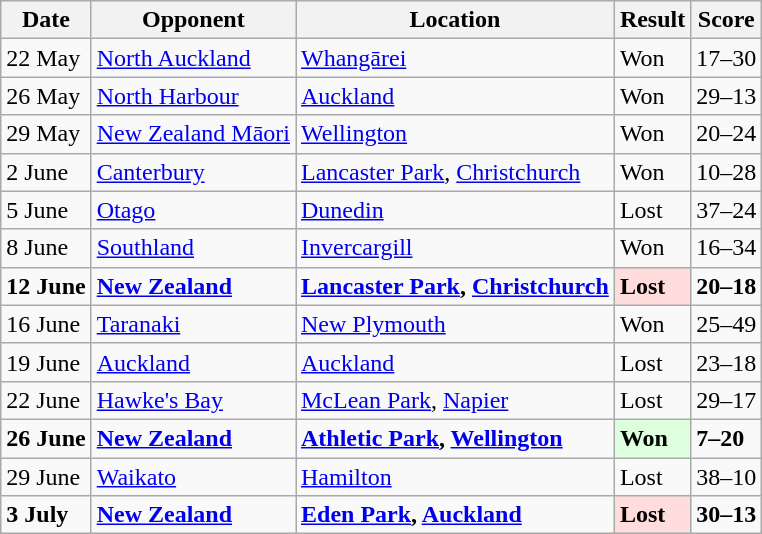<table class="wikitable">
<tr>
<th>Date</th>
<th>Opponent</th>
<th>Location</th>
<th>Result</th>
<th>Score</th>
</tr>
<tr>
<td>22 May</td>
<td><a href='#'>North Auckland</a></td>
<td><a href='#'>Whangārei</a></td>
<td>Won</td>
<td>17–30</td>
</tr>
<tr>
<td>26 May</td>
<td><a href='#'>North Harbour</a></td>
<td><a href='#'>Auckland</a></td>
<td>Won</td>
<td>29–13</td>
</tr>
<tr>
<td>29 May</td>
<td><a href='#'>New Zealand Māori</a></td>
<td><a href='#'>Wellington</a></td>
<td>Won</td>
<td>20–24</td>
</tr>
<tr>
<td>2 June</td>
<td><a href='#'>Canterbury</a></td>
<td><a href='#'>Lancaster Park</a>, <a href='#'>Christchurch</a></td>
<td>Won</td>
<td>10–28</td>
</tr>
<tr>
<td>5 June</td>
<td><a href='#'>Otago</a></td>
<td><a href='#'>Dunedin</a></td>
<td>Lost</td>
<td>37–24</td>
</tr>
<tr>
<td>8 June</td>
<td><a href='#'>Southland</a></td>
<td><a href='#'>Invercargill</a></td>
<td>Won</td>
<td>16–34</td>
</tr>
<tr>
<td><strong>12 June</strong></td>
<td><strong><a href='#'>New Zealand</a></strong></td>
<td><strong><a href='#'>Lancaster Park</a>, <a href='#'>Christchurch</a></strong></td>
<td style="background:#ffdddd"><strong>Lost</strong></td>
<td><strong>20–18</strong></td>
</tr>
<tr>
<td>16 June</td>
<td><a href='#'>Taranaki</a></td>
<td><a href='#'>New Plymouth</a></td>
<td>Won</td>
<td>25–49</td>
</tr>
<tr>
<td>19 June</td>
<td><a href='#'>Auckland</a></td>
<td><a href='#'>Auckland</a></td>
<td>Lost</td>
<td>23–18</td>
</tr>
<tr>
<td>22 June</td>
<td><a href='#'>Hawke's Bay</a></td>
<td><a href='#'>McLean Park</a>, <a href='#'>Napier</a></td>
<td>Lost</td>
<td>29–17</td>
</tr>
<tr>
<td><strong>26 June</strong></td>
<td><strong><a href='#'>New Zealand</a></strong></td>
<td><strong><a href='#'>Athletic Park</a>, <a href='#'>Wellington</a></strong></td>
<td style="background:#ddffdd"><strong>Won</strong></td>
<td><strong>7–20</strong></td>
</tr>
<tr>
<td>29 June</td>
<td><a href='#'>Waikato</a></td>
<td><a href='#'>Hamilton</a></td>
<td>Lost</td>
<td>38–10</td>
</tr>
<tr>
<td><strong>3 July</strong></td>
<td><strong><a href='#'>New Zealand</a></strong></td>
<td><strong><a href='#'>Eden Park</a>, <a href='#'>Auckland</a></strong></td>
<td style="background:#ffdddd"><strong>Lost</strong></td>
<td><strong>30–13</strong></td>
</tr>
</table>
